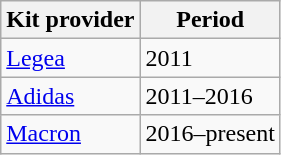<table class="wikitable">
<tr>
<th>Kit provider</th>
<th>Period</th>
</tr>
<tr>
<td> <a href='#'>Legea</a></td>
<td>2011</td>
</tr>
<tr>
<td> <a href='#'>Adidas</a></td>
<td>2011–2016</td>
</tr>
<tr>
<td> <a href='#'>Macron</a></td>
<td>2016–present</td>
</tr>
</table>
